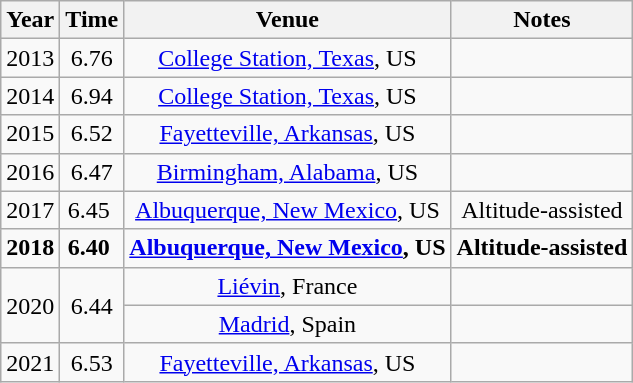<table class="wikitable sortable" style=text-align:center>
<tr>
<th>Year</th>
<th>Time</th>
<th>Venue</th>
<th>Notes</th>
</tr>
<tr>
<td>2013</td>
<td>6.76</td>
<td><a href='#'>College Station, Texas</a>, US</td>
<td></td>
</tr>
<tr>
<td>2014</td>
<td>6.94</td>
<td><a href='#'>College Station, Texas</a>, US</td>
<td></td>
</tr>
<tr>
<td>2015</td>
<td>6.52</td>
<td><a href='#'>Fayetteville, Arkansas</a>, US</td>
<td></td>
</tr>
<tr>
<td>2016</td>
<td>6.47</td>
<td><a href='#'>Birmingham, Alabama</a>, US</td>
<td></td>
</tr>
<tr>
<td>2017</td>
<td>6.45 </td>
<td><a href='#'>Albuquerque, New Mexico</a>, US</td>
<td>Altitude-assisted</td>
</tr>
<tr>
<td><strong>2018</strong></td>
<td><strong>6.40 </strong></td>
<td><strong><a href='#'>Albuquerque, New Mexico</a>, US</strong></td>
<td><strong>Altitude-assisted</strong></td>
</tr>
<tr>
<td rowspan=2>2020</td>
<td rowspan=2>6.44</td>
<td><a href='#'>Liévin</a>, France</td>
<td></td>
</tr>
<tr>
<td><a href='#'>Madrid</a>, Spain</td>
<td></td>
</tr>
<tr>
<td>2021</td>
<td>6.53</td>
<td><a href='#'>Fayetteville, Arkansas</a>, US</td>
<td></td>
</tr>
</table>
